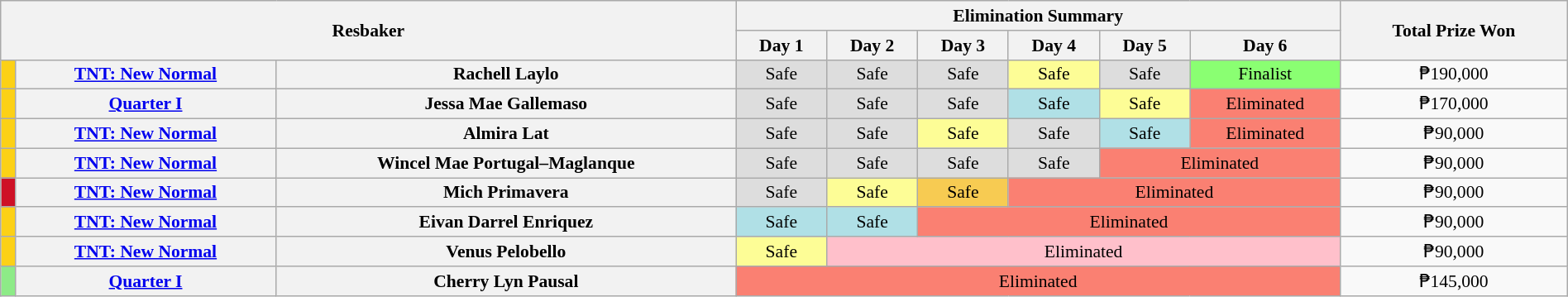<table class="wikitable" style="width:100%; text-align:center; font-size: 90%">
<tr>
<th colspan="3" rowspan="2">Resbaker</th>
<th colspan="6">Elimination Summary</th>
<th rowspan="2">Total Prize Won</th>
</tr>
<tr>
<th>Day 1</th>
<th>Day 2</th>
<th>Day 3</th>
<th>Day 4</th>
<th>Day 5</th>
<th>Day 6</th>
</tr>
<tr>
<td style="background-color:#FCD116;"></td>
<th><a href='#'>TNT: New Normal</a></th>
<th>Rachell Laylo</th>
<td style="background-color:#dddddd;">Safe</td>
<td style="background-color:#dddddd;">Safe</td>
<td style="background-color:#dddddd;">Safe</td>
<td style="background-color:#FDFD96;">Safe</td>
<td style="background-color:#dddddd;">Safe</td>
<td style="background-color:#8aff72;">Finalist</td>
<td>₱190,000</td>
</tr>
<tr>
<td style="background-color:#FCD116;"></td>
<th><a href='#'>Quarter I</a></th>
<th>Jessa Mae Gallemaso</th>
<td style="background-color:#dddddd;">Safe</td>
<td style="background-color:#dddddd;">Safe</td>
<td style="background-color:#dddddd;">Safe</td>
<td style="background-color:#B0E0E6;">Safe</td>
<td style="background-color:#FDFD96;">Safe</td>
<td style="background-color:salmon;">Eliminated</td>
<td>₱170,000</td>
</tr>
<tr>
<td style="background-color:#FCD116;"></td>
<th><a href='#'>TNT: New Normal</a></th>
<th>Almira Lat</th>
<td style="background-color:#dddddd;">Safe</td>
<td style="background-color:#dddddd;">Safe</td>
<td style="background-color:#FDFD96;">Safe</td>
<td style="background-color:#dddddd;">Safe</td>
<td style="background-color:#B0E0E6;">Safe</td>
<td style="background-color:salmon;">Eliminated</td>
<td>₱90,000</td>
</tr>
<tr>
<td style="background-color:#FCD116;"></td>
<th><a href='#'>TNT: New Normal</a></th>
<th>Wincel Mae Portugal–Maglanque</th>
<td style="background-color:#dddddd;">Safe</td>
<td style="background-color:#dddddd;">Safe</td>
<td style="background-color:#dddddd;">Safe</td>
<td style="background-color:#dddddd;">Safe</td>
<td colspan="2" style="background-color:salmon;">Eliminated</td>
<td>₱90,000</td>
</tr>
<tr>
<td style="background-color:#CE1126;"></td>
<th><a href='#'>TNT: New Normal</a></th>
<th>Mich Primavera</th>
<td style="background-color:#dddddd;">Safe</td>
<td style="background-color:#FDFD96;">Safe</td>
<td style="background-color:#f7cb52;">Safe</td>
<td colspan="3" style="background-color:salmon;">Eliminated</td>
<td>₱90,000</td>
</tr>
<tr>
<td style="background-color:#FCD116;"></td>
<th><a href='#'>TNT: New Normal</a></th>
<th>Eivan Darrel Enriquez</th>
<td style="background-color:#B0E0E6;">Safe</td>
<td style="background-color:#B0E0E6;">Safe</td>
<td colspan="4" style="background-color:salmon;">Eliminated</td>
<td>₱90,000</td>
</tr>
<tr>
<td style="background-color:#FCD116;"></td>
<th><a href='#'>TNT: New Normal</a></th>
<th>Venus Pelobello</th>
<td style="background-color:#FDFD96;">Safe</td>
<td colspan="5" style="background-color:pink;">Eliminated</td>
<td>₱90,000</td>
</tr>
<tr>
<td style="background-color:#8deb87;"></td>
<th><a href='#'>Quarter I</a></th>
<th>Cherry Lyn Pausal</th>
<td colspan="6" style="background-color:salmon;">Eliminated</td>
<td>₱145,000</td>
</tr>
</table>
